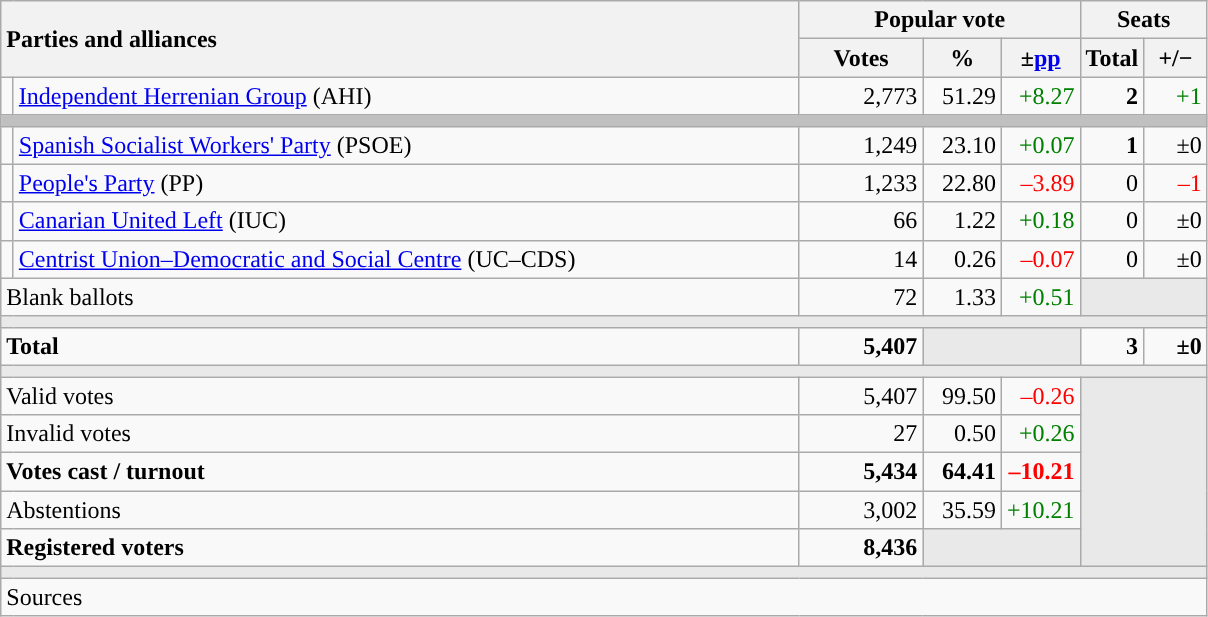<table class="wikitable" style="text-align:right;">
<tr>
<th style="text-align:left;" rowspan="2" colspan="2" width="525">Parties and alliances</th>
<th colspan="3">Popular vote</th>
<th colspan="2">Seats</th>
</tr>
<tr>
<th width="75">Votes</th>
<th width="45">%</th>
<th width="45">±<a href='#'>pp</a></th>
<th width="35">Total</th>
<th width="35">+/−</th>
</tr>
<tr>
<td width="1" style="color:inherit;background:"></td>
<td align="left"><a href='#'>Independent Herrenian Group</a> (AHI)</td>
<td>2,773</td>
<td>51.29</td>
<td style="color:green;">+8.27</td>
<td><strong>2</strong></td>
<td style="color:green;">+1</td>
</tr>
<tr>
<td colspan="7" bgcolor="#C0C0C0"></td>
</tr>
<tr>
<td style="color:inherit;background:"></td>
<td align="left"><a href='#'>Spanish Socialist Workers' Party</a> (PSOE)</td>
<td>1,249</td>
<td>23.10</td>
<td style="color:green;">+0.07</td>
<td><strong>1</strong></td>
<td>±0</td>
</tr>
<tr>
<td style="color:inherit;background:"></td>
<td align="left"><a href='#'>People's Party</a> (PP)</td>
<td>1,233</td>
<td>22.80</td>
<td style="color:red;">–3.89</td>
<td>0</td>
<td style="color:red;">–1</td>
</tr>
<tr>
<td style="color:inherit;background:"></td>
<td align="left"><a href='#'>Canarian United Left</a> (IUC)</td>
<td>66</td>
<td>1.22</td>
<td style="color:green;">+0.18</td>
<td>0</td>
<td>±0</td>
</tr>
<tr>
<td style="color:inherit;background:"></td>
<td align="left"><a href='#'>Centrist Union–Democratic and Social Centre</a> (UC–CDS)</td>
<td>14</td>
<td>0.26</td>
<td style="color:red;">–0.07</td>
<td>0</td>
<td>±0</td>
</tr>
<tr>
<td align="left" colspan="2">Blank ballots</td>
<td>72</td>
<td>1.33</td>
<td style="color:green;">+0.51</td>
<td bgcolor="#E9E9E9" colspan="2"></td>
</tr>
<tr>
<td colspan="7" bgcolor="#E9E9E9"></td>
</tr>
<tr style="font-weight:bold;">
<td align="left" colspan="2">Total</td>
<td>5,407</td>
<td bgcolor="#E9E9E9" colspan="2"></td>
<td>3</td>
<td>±0</td>
</tr>
<tr>
<td colspan="7" bgcolor="#E9E9E9"></td>
</tr>
<tr>
<td align="left" colspan="2">Valid votes</td>
<td>5,407</td>
<td>99.50</td>
<td style="color:red;">–0.26</td>
<td bgcolor="#E9E9E9" colspan="2" rowspan="5"></td>
</tr>
<tr>
<td align="left" colspan="2">Invalid votes</td>
<td>27</td>
<td>0.50</td>
<td style="color:green;">+0.26</td>
</tr>
<tr style="font-weight:bold;">
<td align="left" colspan="2">Votes cast / turnout</td>
<td>5,434</td>
<td>64.41</td>
<td style="color:red;">–10.21</td>
</tr>
<tr>
<td align="left" colspan="2">Abstentions</td>
<td>3,002</td>
<td>35.59</td>
<td style="color:green;">+10.21</td>
</tr>
<tr style="font-weight:bold;">
<td align="left" colspan="2">Registered voters</td>
<td>8,436</td>
<td bgcolor="#E9E9E9" colspan="2"></td>
</tr>
<tr>
<td colspan="7" bgcolor="#E9E9E9"></td>
</tr>
<tr>
<td align="left" colspan="7">Sources</td>
</tr>
</table>
